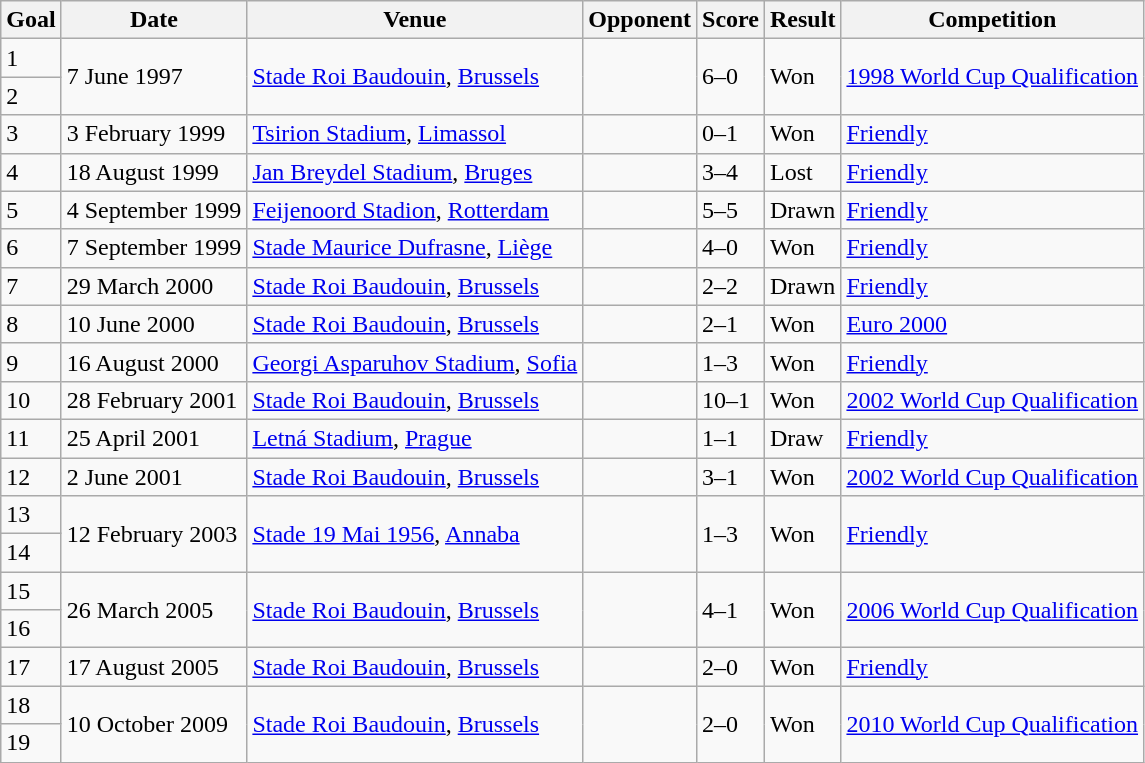<table class="wikitable sortable">
<tr>
<th>Goal</th>
<th>Date</th>
<th>Venue</th>
<th>Opponent</th>
<th>Score</th>
<th>Result</th>
<th>Competition</th>
</tr>
<tr>
<td>1</td>
<td rowspan="2">7 June 1997</td>
<td rowspan="2"><a href='#'>Stade Roi Baudouin</a>, <a href='#'>Brussels</a></td>
<td rowspan="2"></td>
<td rowspan="2">6–0</td>
<td rowspan="2">Won</td>
<td rowspan="2"><a href='#'>1998 World Cup Qualification</a></td>
</tr>
<tr>
<td>2</td>
</tr>
<tr>
<td>3</td>
<td>3 February 1999</td>
<td><a href='#'>Tsirion Stadium</a>, <a href='#'>Limassol</a></td>
<td></td>
<td>0–1</td>
<td>Won</td>
<td><a href='#'>Friendly</a></td>
</tr>
<tr>
<td>4</td>
<td>18 August 1999</td>
<td><a href='#'>Jan Breydel Stadium</a>, <a href='#'>Bruges</a></td>
<td></td>
<td>3–4</td>
<td>Lost</td>
<td><a href='#'>Friendly</a></td>
</tr>
<tr>
<td>5</td>
<td>4 September 1999</td>
<td><a href='#'>Feijenoord Stadion</a>, <a href='#'>Rotterdam</a></td>
<td></td>
<td>5–5</td>
<td>Drawn</td>
<td><a href='#'>Friendly</a></td>
</tr>
<tr>
<td>6</td>
<td>7 September 1999</td>
<td><a href='#'>Stade Maurice Dufrasne</a>, <a href='#'>Liège</a></td>
<td></td>
<td>4–0</td>
<td>Won</td>
<td><a href='#'>Friendly</a></td>
</tr>
<tr>
<td>7</td>
<td>29 March 2000</td>
<td><a href='#'>Stade Roi Baudouin</a>, <a href='#'>Brussels</a></td>
<td></td>
<td>2–2</td>
<td>Drawn</td>
<td><a href='#'>Friendly</a></td>
</tr>
<tr>
<td>8</td>
<td>10 June 2000</td>
<td><a href='#'>Stade Roi Baudouin</a>, <a href='#'>Brussels</a></td>
<td></td>
<td>2–1</td>
<td>Won</td>
<td><a href='#'>Euro 2000</a></td>
</tr>
<tr>
<td>9</td>
<td>16 August 2000</td>
<td><a href='#'>Georgi Asparuhov Stadium</a>, <a href='#'>Sofia</a></td>
<td></td>
<td>1–3</td>
<td>Won</td>
<td><a href='#'>Friendly</a></td>
</tr>
<tr>
<td>10</td>
<td>28 February 2001</td>
<td><a href='#'>Stade Roi Baudouin</a>, <a href='#'>Brussels</a></td>
<td></td>
<td>10–1</td>
<td>Won</td>
<td><a href='#'>2002 World Cup Qualification</a></td>
</tr>
<tr>
<td>11</td>
<td>25 April 2001</td>
<td><a href='#'>Letná Stadium</a>, <a href='#'>Prague</a></td>
<td></td>
<td>1–1</td>
<td>Draw</td>
<td><a href='#'>Friendly</a></td>
</tr>
<tr>
<td>12</td>
<td>2 June 2001</td>
<td><a href='#'>Stade Roi Baudouin</a>, <a href='#'>Brussels</a></td>
<td></td>
<td>3–1</td>
<td>Won</td>
<td><a href='#'>2002 World Cup Qualification</a></td>
</tr>
<tr>
<td>13</td>
<td rowspan="2">12 February 2003</td>
<td rowspan="2"><a href='#'>Stade 19 Mai 1956</a>, <a href='#'>Annaba</a></td>
<td rowspan="2"></td>
<td rowspan="2">1–3</td>
<td rowspan="2">Won</td>
<td rowspan="2"><a href='#'>Friendly</a></td>
</tr>
<tr>
<td>14</td>
</tr>
<tr>
<td>15</td>
<td rowspan="2">26 March 2005</td>
<td rowspan="2"><a href='#'>Stade Roi Baudouin</a>, <a href='#'>Brussels</a></td>
<td rowspan="2"></td>
<td rowspan="2">4–1</td>
<td rowspan="2">Won</td>
<td rowspan="2"><a href='#'>2006 World Cup Qualification</a></td>
</tr>
<tr>
<td>16</td>
</tr>
<tr>
<td>17</td>
<td>17 August 2005</td>
<td><a href='#'>Stade Roi Baudouin</a>, <a href='#'>Brussels</a></td>
<td></td>
<td>2–0</td>
<td>Won</td>
<td><a href='#'>Friendly</a></td>
</tr>
<tr>
<td>18</td>
<td rowspan="2">10 October 2009</td>
<td rowspan="2"><a href='#'>Stade Roi Baudouin</a>, <a href='#'>Brussels</a></td>
<td rowspan="2"></td>
<td rowspan="2">2–0</td>
<td rowspan="2">Won</td>
<td rowspan="2"><a href='#'>2010 World Cup Qualification</a></td>
</tr>
<tr>
<td>19</td>
</tr>
</table>
